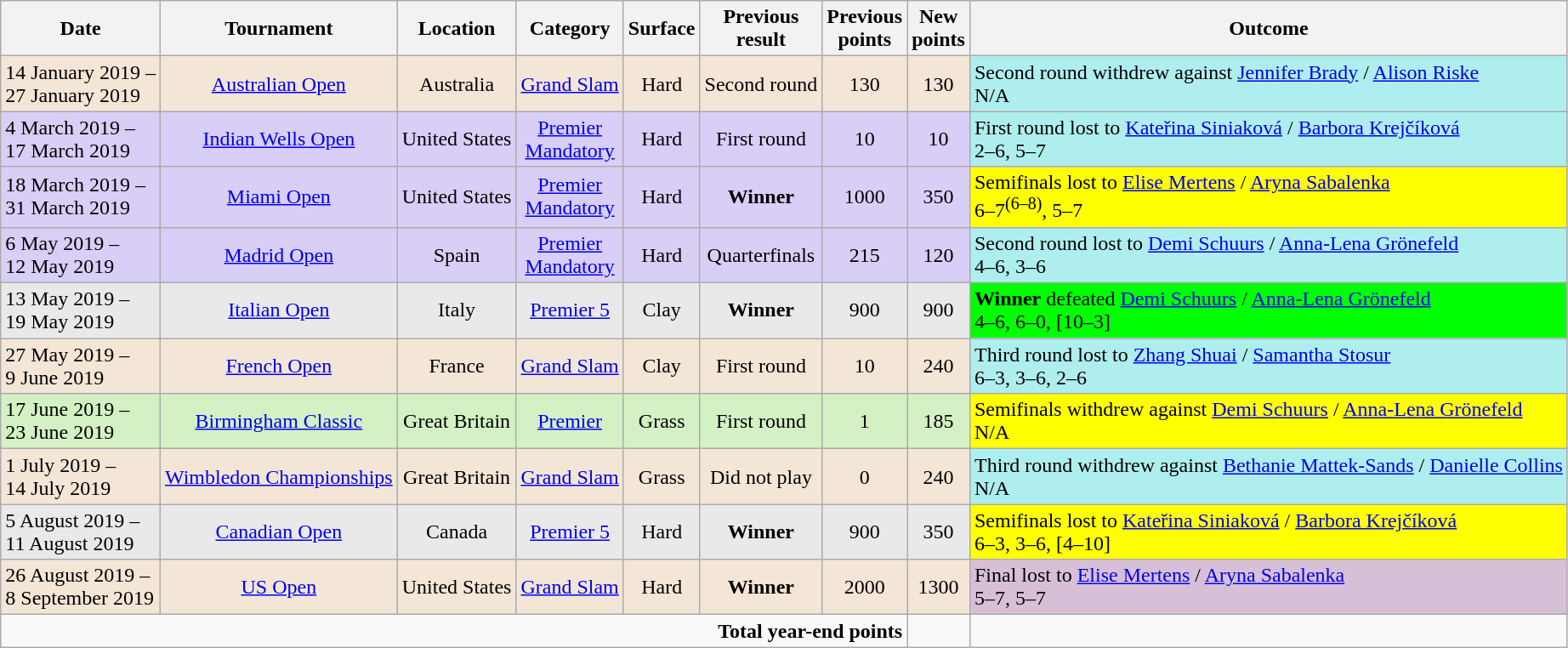<table class="wikitable">
<tr>
<th>Date</th>
<th>Tournament</th>
<th>Location</th>
<th>Category</th>
<th>Surface</th>
<th>Previous<br>result</th>
<th>Previous<br>points</th>
<th>New<br>points</th>
<th>Outcome</th>
</tr>
<tr style="background:#f3e6d7">
<td>14 January 2019 –<br>27 January 2019</td>
<td style="text-align:center"><a href='#'>Australian Open</a></td>
<td style="text-align:center">Australia</td>
<td style="text-align:center"><a href='#'>Grand Slam</a></td>
<td style="text-align:center">Hard</td>
<td style="text-align:center">Second round</td>
<td style="text-align:center">130</td>
<td style="text-align:center">130</td>
<td style="background:#afeeee">Second round withdrew against  <a href='#'>Jennifer Brady</a> /  <a href='#'>Alison Riske</a><br>N/A</td>
</tr>
<tr style="background:#d8cef6">
<td>4 March 2019 –<br>17 March 2019</td>
<td style="text-align:center"><a href='#'>Indian Wells Open</a></td>
<td style="text-align:center">United States</td>
<td style="text-align:center"><a href='#'>Premier<br>Mandatory</a></td>
<td style="text-align:center">Hard</td>
<td style="text-align:center">First round</td>
<td style="text-align:center">10</td>
<td style="text-align:center">10</td>
<td style="background:#afeeee">First round lost to  <a href='#'>Kateřina Siniaková</a> /  <a href='#'>Barbora Krejčíková</a><br>2–6, 5–7</td>
</tr>
<tr style="background:#d8cef6">
<td>18 March 2019 –<br>31 March 2019</td>
<td style="text-align:center"><a href='#'>Miami Open</a></td>
<td style="text-align:center">United States</td>
<td style="text-align:center"><a href='#'>Premier<br>Mandatory</a></td>
<td style="text-align:center">Hard</td>
<td style="text-align:center"><strong>Winner</strong></td>
<td style="text-align:center">1000</td>
<td style="text-align:center">350</td>
<td style="background:yellow">Semifinals lost to  <a href='#'>Elise Mertens</a> /  <a href='#'>Aryna Sabalenka</a><br>6–7<sup>(6–8)</sup>, 5–7</td>
</tr>
<tr style="background:#d8cef6">
<td>6 May 2019 –<br>12 May 2019</td>
<td style="text-align:center"><a href='#'>Madrid Open</a></td>
<td style="text-align:center">Spain</td>
<td style="text-align:center"><a href='#'>Premier<br>Mandatory</a></td>
<td style="text-align:center">Hard</td>
<td style="text-align:center">Quarterfinals</td>
<td style="text-align:center">215</td>
<td style="text-align:center">120</td>
<td style="background:#afeeee">Second round lost to  <a href='#'>Demi Schuurs</a> /  <a href='#'>Anna-Lena Grönefeld</a><br>4–6, 3–6</td>
</tr>
<tr style="background:#e9e9e9">
<td>13 May 2019 –<br>19 May 2019</td>
<td style="text-align:center"><a href='#'>Italian Open</a></td>
<td style="text-align:center">Italy</td>
<td style="text-align:center"><a href='#'>Premier 5</a></td>
<td style="text-align:center">Clay</td>
<td style="text-align:center"><strong>Winner</strong></td>
<td style="text-align:center">900</td>
<td style="text-align:center">900</td>
<td style="background:lime"><strong>Winner</strong> defeated  <a href='#'>Demi Schuurs</a> /  <a href='#'>Anna-Lena Grönefeld</a><br>4–6, 6–0, [10–3]</td>
</tr>
<tr style="background:#f3e6d7">
<td>27 May 2019 –<br>9 June 2019</td>
<td style="text-align:center"><a href='#'>French Open</a></td>
<td style="text-align:center">France</td>
<td style="text-align:center"><a href='#'>Grand Slam</a></td>
<td style="text-align:center">Clay</td>
<td style="text-align:center">First round</td>
<td style="text-align:center">10</td>
<td style="text-align:center">240</td>
<td style="background:#afeeee">Third round lost to  <a href='#'>Zhang Shuai</a> /  <a href='#'>Samantha Stosur</a><br>6–3, 3–6, 2–6</td>
</tr>
<tr style="background:#d4f1c5">
<td>17 June 2019 –<br>23 June 2019</td>
<td style="text-align:center"><a href='#'>Birmingham Classic</a></td>
<td style="text-align:center">Great Britain</td>
<td style="text-align:center"><a href='#'>Premier</a></td>
<td style="text-align:center">Grass</td>
<td style="text-align:center">First round</td>
<td style="text-align:center">1</td>
<td style="text-align:center">185</td>
<td style="background:yellow">Semifinals withdrew against  <a href='#'>Demi Schuurs</a> /  <a href='#'>Anna-Lena Grönefeld</a><br>N/A</td>
</tr>
<tr style="background:#f3e6d7">
<td>1 July 2019 –<br>14 July 2019</td>
<td style="text-align:center"><a href='#'>Wimbledon Championships</a></td>
<td style="text-align:center">Great Britain</td>
<td style="text-align:center"><a href='#'>Grand Slam</a></td>
<td style="text-align:center">Grass</td>
<td style="text-align:center">Did not play</td>
<td style="text-align:center">0</td>
<td style="text-align:center">240</td>
<td style="background:#afeeee">Third round withdrew against  <a href='#'>Bethanie Mattek-Sands</a> /  <a href='#'>Danielle Collins</a><br>N/A</td>
</tr>
<tr style="background:#e9e9e9">
<td>5 August 2019 –<br>11 August 2019</td>
<td style="text-align:center"><a href='#'>Canadian Open</a></td>
<td style="text-align:center">Canada</td>
<td style="text-align:center"><a href='#'>Premier 5</a></td>
<td style="text-align:center">Hard</td>
<td style="text-align:center"><strong>Winner</strong></td>
<td style="text-align:center">900</td>
<td style="text-align:center">350</td>
<td style="background:yellow">Semifinals lost to  <a href='#'>Kateřina Siniaková</a> /  <a href='#'>Barbora Krejčíková</a><br>6–3, 3–6, [4–10]</td>
</tr>
<tr style="background:#f3e6d7">
<td>26 August 2019 –<br>8 September 2019</td>
<td style="text-align:center"><a href='#'>US Open</a></td>
<td style="text-align:center">United States</td>
<td style="text-align:center"><a href='#'>Grand Slam</a></td>
<td style="text-align:center">Hard</td>
<td style="text-align:center"><strong>Winner</strong></td>
<td style="text-align:center">2000</td>
<td style="text-align:center">1300</td>
<td style="background:thistle">Final lost to  <a href='#'>Elise Mertens</a> /  <a href='#'>Aryna Sabalenka</a><br>5–7, 5–7</td>
</tr>
<tr>
<td colspan="7" style="text-align:right"><strong>Total year-end points</strong></td>
<td style="text-align:center"></td>
<td></td>
</tr>
</table>
